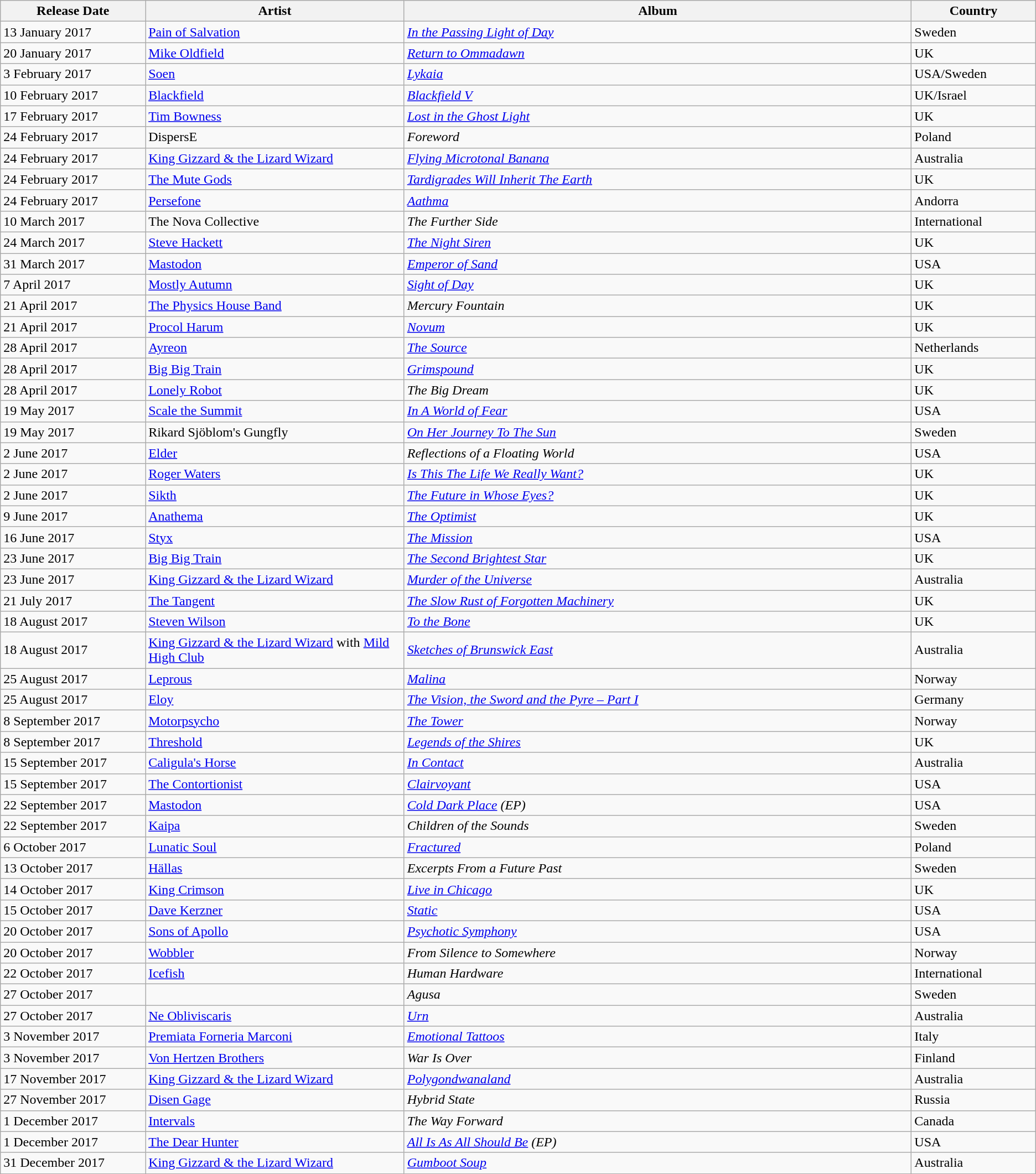<table class="wikitable center">
<tr>
<th align=center width="14%">Release Date</th>
<th align=center width="25%">Artist</th>
<th align=center width="49%">Album</th>
<th align=center width="12%">Country</th>
</tr>
<tr>
<td>13 January 2017</td>
<td><a href='#'>Pain of Salvation</a></td>
<td><em><a href='#'>In the Passing Light of Day</a></em></td>
<td>Sweden</td>
</tr>
<tr>
<td>20 January 2017</td>
<td><a href='#'>Mike Oldfield</a></td>
<td><em><a href='#'>Return to Ommadawn</a></em></td>
<td>UK</td>
</tr>
<tr>
<td>3 February 2017</td>
<td><a href='#'>Soen</a></td>
<td><em><a href='#'>Lykaia</a></em></td>
<td>USA/Sweden</td>
</tr>
<tr>
<td>10 February 2017</td>
<td><a href='#'>Blackfield</a></td>
<td><em><a href='#'>Blackfield V</a></em></td>
<td>UK/Israel</td>
</tr>
<tr>
<td>17 February 2017</td>
<td><a href='#'>Tim Bowness</a></td>
<td><em><a href='#'>Lost in the Ghost Light</a></em></td>
<td>UK</td>
</tr>
<tr>
<td>24 February 2017</td>
<td>DispersE</td>
<td><em>Foreword</em></td>
<td>Poland</td>
</tr>
<tr>
<td>24 February 2017</td>
<td><a href='#'>King Gizzard & the Lizard Wizard</a></td>
<td><em><a href='#'>Flying Microtonal Banana</a></em></td>
<td>Australia</td>
</tr>
<tr>
<td>24 February 2017</td>
<td><a href='#'>The Mute Gods</a></td>
<td><em><a href='#'>Tardigrades Will Inherit The Earth</a></em></td>
<td>UK</td>
</tr>
<tr>
<td>24 February 2017</td>
<td><a href='#'>Persefone</a></td>
<td><em><a href='#'>Aathma</a></em></td>
<td>Andorra</td>
</tr>
<tr>
<td>10 March 2017</td>
<td>The Nova Collective</td>
<td><em>The Further Side</em></td>
<td>International</td>
</tr>
<tr>
<td>24 March 2017</td>
<td><a href='#'>Steve Hackett</a></td>
<td><em><a href='#'>The Night Siren</a></em></td>
<td>UK</td>
</tr>
<tr>
<td>31 March 2017</td>
<td><a href='#'>Mastodon</a></td>
<td><em><a href='#'>Emperor of Sand</a></em></td>
<td>USA</td>
</tr>
<tr>
<td>7 April 2017</td>
<td><a href='#'>Mostly Autumn</a></td>
<td><em><a href='#'>Sight of Day</a></em></td>
<td>UK</td>
</tr>
<tr>
<td>21 April 2017</td>
<td><a href='#'>The Physics House Band</a></td>
<td><em>Mercury Fountain</em></td>
<td>UK</td>
</tr>
<tr>
<td>21 April 2017</td>
<td><a href='#'>Procol Harum</a></td>
<td><em><a href='#'>Novum</a></em></td>
<td>UK</td>
</tr>
<tr>
<td>28 April 2017</td>
<td><a href='#'>Ayreon</a></td>
<td><a href='#'><em>The Source</em></a></td>
<td>Netherlands</td>
</tr>
<tr>
<td>28 April 2017</td>
<td><a href='#'>Big Big Train</a></td>
<td><em><a href='#'>Grimspound</a></em></td>
<td>UK</td>
</tr>
<tr>
<td>28 April 2017</td>
<td><a href='#'>Lonely Robot</a></td>
<td><em>The Big Dream</em></td>
<td>UK</td>
</tr>
<tr>
<td>19 May 2017</td>
<td><a href='#'>Scale the Summit</a></td>
<td><em><a href='#'>In A World of Fear</a></em></td>
<td>USA</td>
</tr>
<tr>
<td>19 May 2017</td>
<td>Rikard Sjöblom's Gungfly</td>
<td><em><a href='#'>On Her Journey To The Sun</a></em></td>
<td>Sweden</td>
</tr>
<tr>
<td>2 June 2017</td>
<td><a href='#'>Elder</a></td>
<td><em>Reflections of a Floating World</em></td>
<td>USA</td>
</tr>
<tr>
<td>2 June 2017</td>
<td><a href='#'>Roger Waters</a></td>
<td><a href='#'><em>Is This The Life We Really Want?</em></a></td>
<td>UK</td>
</tr>
<tr>
<td>2 June 2017</td>
<td><a href='#'>Sikth</a></td>
<td><em><a href='#'>The Future in Whose Eyes?</a></em></td>
<td>UK</td>
</tr>
<tr>
<td>9 June 2017</td>
<td><a href='#'>Anathema</a></td>
<td><a href='#'><em>The Optimist</em></a></td>
<td>UK</td>
</tr>
<tr>
<td>16 June 2017</td>
<td><a href='#'>Styx</a></td>
<td><em><a href='#'>The Mission</a></em></td>
<td>USA</td>
</tr>
<tr>
<td>23 June 2017</td>
<td><a href='#'>Big Big Train</a></td>
<td><a href='#'><em>The Second Brightest Star</em></a></td>
<td>UK</td>
</tr>
<tr>
<td>23 June 2017</td>
<td><a href='#'>King Gizzard & the Lizard Wizard</a></td>
<td><em><a href='#'>Murder of the Universe</a></em></td>
<td>Australia</td>
</tr>
<tr>
<td>21 July 2017</td>
<td><a href='#'>The Tangent</a></td>
<td><em><a href='#'>The Slow Rust of Forgotten Machinery</a></em></td>
<td>UK</td>
</tr>
<tr>
<td>18 August 2017</td>
<td><a href='#'>Steven Wilson</a></td>
<td><a href='#'><em>To the Bone</em></a></td>
<td>UK</td>
</tr>
<tr>
<td>18 August 2017</td>
<td><a href='#'>King Gizzard & the Lizard Wizard</a> with <a href='#'>Mild High Club</a></td>
<td><em><a href='#'>Sketches of Brunswick East</a></em></td>
<td>Australia</td>
</tr>
<tr>
<td>25 August 2017</td>
<td><a href='#'>Leprous</a></td>
<td><em><a href='#'>Malina</a></em></td>
<td>Norway</td>
</tr>
<tr>
<td>25 August 2017</td>
<td><a href='#'>Eloy</a></td>
<td><em><a href='#'>The Vision, the Sword and the Pyre – Part I</a></em></td>
<td>Germany</td>
</tr>
<tr>
<td>8 September 2017</td>
<td><a href='#'>Motorpsycho</a></td>
<td><a href='#'><em>The Tower</em></a></td>
<td>Norway</td>
</tr>
<tr>
<td>8 September 2017</td>
<td><a href='#'>Threshold</a></td>
<td><em><a href='#'>Legends of the Shires</a></em></td>
<td>UK</td>
</tr>
<tr>
<td>15 September 2017</td>
<td><a href='#'>Caligula's Horse</a></td>
<td><em><a href='#'>In Contact</a></em></td>
<td>Australia</td>
</tr>
<tr>
<td>15 September 2017</td>
<td><a href='#'>The Contortionist</a></td>
<td><em><a href='#'>Clairvoyant</a></em></td>
<td>USA</td>
</tr>
<tr>
<td>22 September 2017</td>
<td><a href='#'>Mastodon</a></td>
<td><em><a href='#'>Cold Dark Place</a></em> <em>(EP)</em></td>
<td>USA</td>
</tr>
<tr>
<td>22 September 2017</td>
<td><a href='#'>Kaipa</a></td>
<td><em>Children of the Sounds</em></td>
<td>Sweden</td>
</tr>
<tr>
<td>6 October 2017</td>
<td><a href='#'>Lunatic Soul</a></td>
<td><a href='#'><em>Fractured</em></a></td>
<td>Poland</td>
</tr>
<tr>
<td>13 October 2017</td>
<td><a href='#'>Hällas</a></td>
<td><em>Excerpts From a Future Past</em></td>
<td>Sweden</td>
</tr>
<tr>
<td>14 October 2017</td>
<td><a href='#'>King Crimson</a></td>
<td><em><a href='#'>Live in Chicago</a></em></td>
<td>UK</td>
</tr>
<tr>
<td>15 October 2017</td>
<td><a href='#'>Dave Kerzner</a></td>
<td><em><a href='#'>Static</a></em></td>
<td>USA</td>
</tr>
<tr>
<td>20 October 2017</td>
<td><a href='#'>Sons of Apollo</a></td>
<td><em><a href='#'>Psychotic Symphony</a></em></td>
<td>USA</td>
</tr>
<tr>
<td>20 October 2017</td>
<td><a href='#'>Wobbler</a></td>
<td><em>From Silence to Somewhere</em></td>
<td>Norway</td>
</tr>
<tr>
<td>22 October 2017</td>
<td><a href='#'>Icefish</a></td>
<td><em>Human Hardware</em></td>
<td>International</td>
</tr>
<tr>
<td>27 October 2017</td>
<td></td>
<td><em>Agusa</em></td>
<td>Sweden</td>
</tr>
<tr>
<td>27 October 2017</td>
<td><a href='#'>Ne Obliviscaris</a></td>
<td><a href='#'><em>Urn</em></a></td>
<td>Australia</td>
</tr>
<tr>
<td>3 November 2017</td>
<td><a href='#'>Premiata Forneria Marconi</a></td>
<td><em><a href='#'>Emotional Tattoos</a></em></td>
<td>Italy</td>
</tr>
<tr>
<td>3 November 2017</td>
<td><a href='#'>Von Hertzen Brothers</a></td>
<td><em>War Is Over</em></td>
<td>Finland</td>
</tr>
<tr>
<td>17 November 2017</td>
<td><a href='#'>King Gizzard & the Lizard Wizard</a></td>
<td><em><a href='#'>Polygondwanaland</a></em></td>
<td>Australia</td>
</tr>
<tr>
<td>27 November 2017</td>
<td><a href='#'>Disen Gage</a></td>
<td><em>Hybrid State</em></td>
<td>Russia</td>
</tr>
<tr>
<td>1 December 2017</td>
<td><a href='#'>Intervals</a></td>
<td><em>The Way Forward</em></td>
<td>Canada</td>
</tr>
<tr>
<td>1 December 2017</td>
<td><a href='#'>The Dear Hunter</a></td>
<td><em><a href='#'>All Is As All Should Be</a> (EP)</em></td>
<td>USA</td>
</tr>
<tr>
<td>31 December 2017</td>
<td><a href='#'>King Gizzard & the Lizard Wizard</a></td>
<td><em><a href='#'>Gumboot Soup</a></em></td>
<td>Australia</td>
</tr>
</table>
